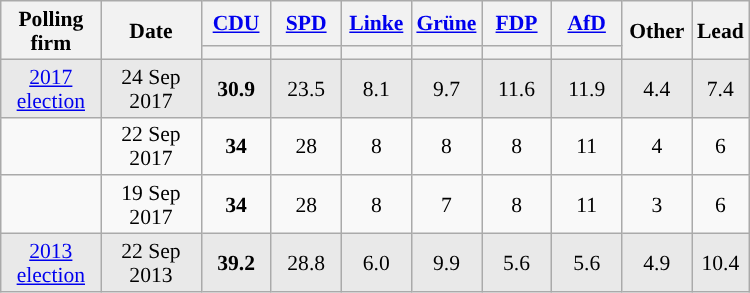<table class="wikitable sortable" style="text-align:center; font-size:90%; line-height:16px;">
<tr>
<th style="width:60px;" rowspan="2">Polling firm</th>
<th style="width:60px;" rowspan="2">Date</th>
<th style="width:40px;" class="unsortable"><a href='#'>CDU</a></th>
<th style="width:40px;" class="unsortable"><a href='#'>SPD</a></th>
<th style="width:40px;" class="unsortable"><a href='#'>Linke</a></th>
<th style="width:40px;" class="unsortable"><a href='#'>Grüne</a></th>
<th style="width:40px;" class="unsortable"><a href='#'>FDP</a></th>
<th style="width:40px;" class="unsortable"><a href='#'>AfD</a></th>
<th style="width:40px;" rowspan="2" class="unsortable">Other</th>
<th style="width:30px;" rowspan="2" class="unsortable">Lead</th>
</tr>
<tr>
<th style="color:inherit;background:"></th>
<th style="color:inherit;background:"></th>
<th style="color:inherit;background:"></th>
<th style="color:inherit;background:"></th>
<th style="color:inherit;background:"></th>
<th style="color:inherit;background:"></th>
</tr>
<tr style="background-color:#E9E9E9">
<td><a href='#'>2017 election</a></td>
<td>24 Sep 2017</td>
<td><strong>30.9</strong></td>
<td>23.5</td>
<td>8.1</td>
<td>9.7</td>
<td>11.6</td>
<td>11.9</td>
<td>4.4</td>
<td style="background:">7.4</td>
</tr>
<tr>
<td></td>
<td>22 Sep 2017</td>
<td><strong>34</strong></td>
<td>28</td>
<td>8</td>
<td>8</td>
<td>8</td>
<td>11</td>
<td>4</td>
<td style="background:">6</td>
</tr>
<tr>
<td></td>
<td>19 Sep 2017</td>
<td><strong>34</strong></td>
<td>28</td>
<td>8</td>
<td>7</td>
<td>8</td>
<td>11</td>
<td>3</td>
<td style="background:">6</td>
</tr>
<tr style="background-color:#E9E9E9">
<td><a href='#'>2013 election</a></td>
<td>22 Sep 2013</td>
<td><strong>39.2</strong></td>
<td>28.8</td>
<td>6.0</td>
<td>9.9</td>
<td>5.6</td>
<td>5.6</td>
<td>4.9</td>
<td style="background:">10.4</td>
</tr>
</table>
